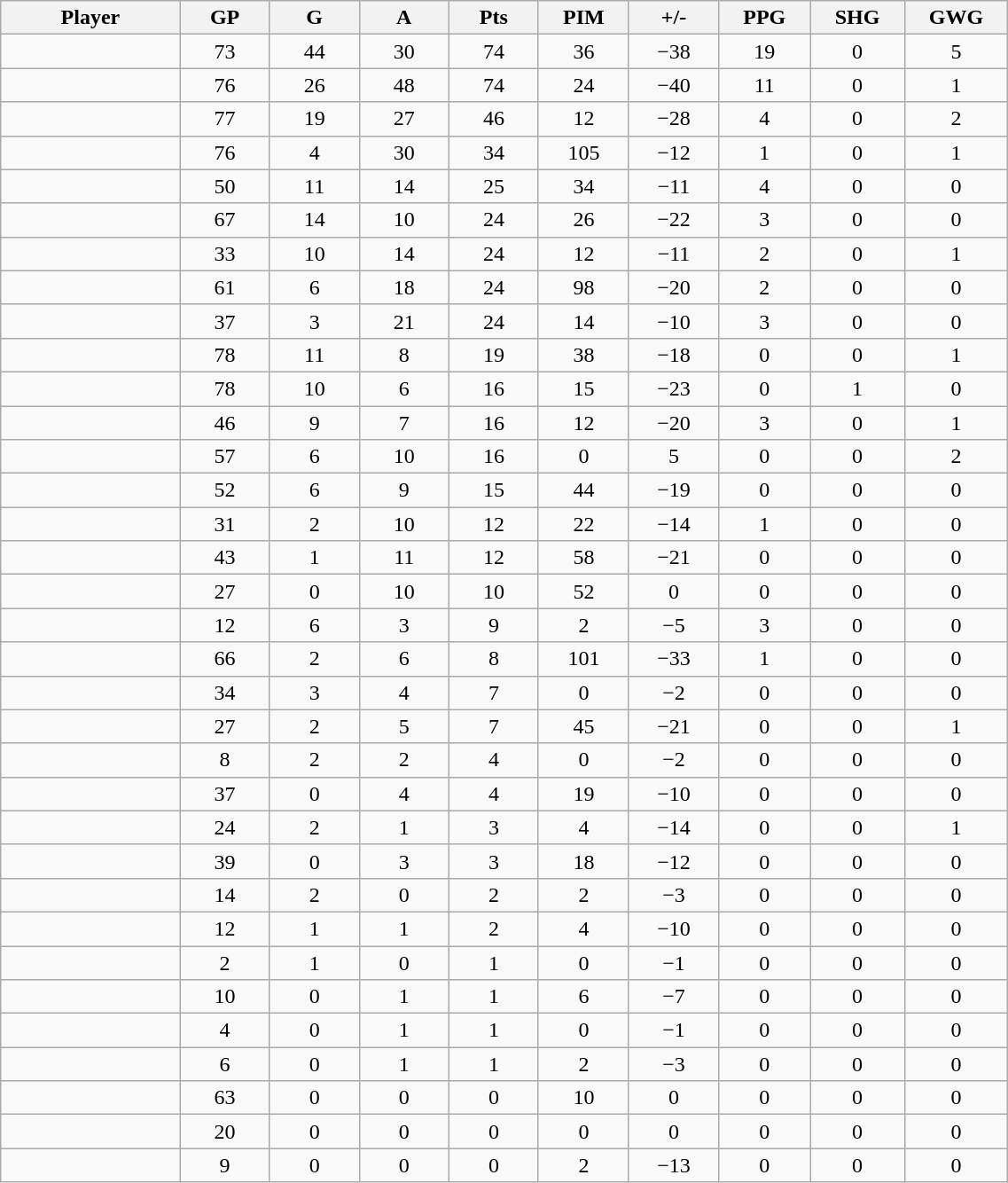<table class="wikitable sortable" width="60%">
<tr ALIGN="center">
<th bgcolor="#DDDDFF" width="10%">Player</th>
<th bgcolor="#DDDDFF" width="5%" title="Games played">GP</th>
<th bgcolor="#DDDDFF" width="5%" title="Goals">G</th>
<th bgcolor="#DDDDFF" width="5%" title="Assists">A</th>
<th bgcolor="#DDDDFF" width="5%" title="Points">Pts</th>
<th bgcolor="#DDDDFF" width="5%" title="Penalties in Minutes">PIM</th>
<th bgcolor="#DDDDFF" width="5%" title="Plus/Minus">+/-</th>
<th bgcolor="#DDDDFF" width="5%" title="Power Play Goals">PPG</th>
<th bgcolor="#DDDDFF" width="5%" title="Short-handed Goals">SHG</th>
<th bgcolor="#DDDDFF" width="5%" title="Game-winning Goals">GWG</th>
</tr>
<tr align="center">
<td align="right"></td>
<td>73</td>
<td>44</td>
<td>30</td>
<td>74</td>
<td>36</td>
<td>−38</td>
<td>19</td>
<td>0</td>
<td>5</td>
</tr>
<tr align="center">
<td align="right"></td>
<td>76</td>
<td>26</td>
<td>48</td>
<td>74</td>
<td>24</td>
<td>−40</td>
<td>11</td>
<td>0</td>
<td>1</td>
</tr>
<tr align="center">
<td align="right"></td>
<td>77</td>
<td>19</td>
<td>27</td>
<td>46</td>
<td>12</td>
<td>−28</td>
<td>4</td>
<td>0</td>
<td>2</td>
</tr>
<tr align="center">
<td align="right"></td>
<td>76</td>
<td>4</td>
<td>30</td>
<td>34</td>
<td>105</td>
<td>−12</td>
<td>1</td>
<td>0</td>
<td>1</td>
</tr>
<tr align="center">
<td align="right"></td>
<td>50</td>
<td>11</td>
<td>14</td>
<td>25</td>
<td>34</td>
<td>−11</td>
<td>4</td>
<td>0</td>
<td>0</td>
</tr>
<tr align="center">
<td align="right"></td>
<td>67</td>
<td>14</td>
<td>10</td>
<td>24</td>
<td>26</td>
<td>−22</td>
<td>3</td>
<td>0</td>
<td>0</td>
</tr>
<tr align="center">
<td align="right"></td>
<td>33</td>
<td>10</td>
<td>14</td>
<td>24</td>
<td>12</td>
<td>−11</td>
<td>2</td>
<td>0</td>
<td>1</td>
</tr>
<tr align="center">
<td align="right"></td>
<td>61</td>
<td>6</td>
<td>18</td>
<td>24</td>
<td>98</td>
<td>−20</td>
<td>2</td>
<td>0</td>
<td>0</td>
</tr>
<tr align="center">
<td align="right"></td>
<td>37</td>
<td>3</td>
<td>21</td>
<td>24</td>
<td>14</td>
<td>−10</td>
<td>3</td>
<td>0</td>
<td>0</td>
</tr>
<tr align="center">
<td align="right"></td>
<td>78</td>
<td>11</td>
<td>8</td>
<td>19</td>
<td>38</td>
<td>−18</td>
<td>0</td>
<td>0</td>
<td>1</td>
</tr>
<tr align="center">
<td align="right"></td>
<td>78</td>
<td>10</td>
<td>6</td>
<td>16</td>
<td>15</td>
<td>−23</td>
<td>0</td>
<td>1</td>
<td>0</td>
</tr>
<tr align="center">
<td align="right"></td>
<td>46</td>
<td>9</td>
<td>7</td>
<td>16</td>
<td>12</td>
<td>−20</td>
<td>3</td>
<td>0</td>
<td>1</td>
</tr>
<tr align="center">
<td align="right"></td>
<td>57</td>
<td>6</td>
<td>10</td>
<td>16</td>
<td>0</td>
<td>5</td>
<td>0</td>
<td>0</td>
<td>2</td>
</tr>
<tr align="center">
<td align="right"></td>
<td>52</td>
<td>6</td>
<td>9</td>
<td>15</td>
<td>44</td>
<td>−19</td>
<td>0</td>
<td>0</td>
<td>0</td>
</tr>
<tr align="center">
<td align="right"></td>
<td>31</td>
<td>2</td>
<td>10</td>
<td>12</td>
<td>22</td>
<td>−14</td>
<td>1</td>
<td>0</td>
<td>0</td>
</tr>
<tr align="center">
<td align="right"></td>
<td>43</td>
<td>1</td>
<td>11</td>
<td>12</td>
<td>58</td>
<td>−21</td>
<td>0</td>
<td>0</td>
<td>0</td>
</tr>
<tr align="center">
<td align="right"></td>
<td>27</td>
<td>0</td>
<td>10</td>
<td>10</td>
<td>52</td>
<td>0</td>
<td>0</td>
<td>0</td>
<td>0</td>
</tr>
<tr align="center">
<td align="right"></td>
<td>12</td>
<td>6</td>
<td>3</td>
<td>9</td>
<td>2</td>
<td>−5</td>
<td>3</td>
<td>0</td>
<td>0</td>
</tr>
<tr align="center">
<td align="right"></td>
<td>66</td>
<td>2</td>
<td>6</td>
<td>8</td>
<td>101</td>
<td>−33</td>
<td>1</td>
<td>0</td>
<td>0</td>
</tr>
<tr align="center">
<td align="right"></td>
<td>34</td>
<td>3</td>
<td>4</td>
<td>7</td>
<td>0</td>
<td>−2</td>
<td>0</td>
<td>0</td>
<td>0</td>
</tr>
<tr align="center">
<td align="right"></td>
<td>27</td>
<td>2</td>
<td>5</td>
<td>7</td>
<td>45</td>
<td>−21</td>
<td>0</td>
<td>0</td>
<td>1</td>
</tr>
<tr align="center">
<td align="right"></td>
<td>8</td>
<td>2</td>
<td>2</td>
<td>4</td>
<td>0</td>
<td>−2</td>
<td>0</td>
<td>0</td>
<td>0</td>
</tr>
<tr align="center">
<td align="right"></td>
<td>37</td>
<td>0</td>
<td>4</td>
<td>4</td>
<td>19</td>
<td>−10</td>
<td>0</td>
<td>0</td>
<td>0</td>
</tr>
<tr align="center">
<td align="right"></td>
<td>24</td>
<td>2</td>
<td>1</td>
<td>3</td>
<td>4</td>
<td>−14</td>
<td>0</td>
<td>0</td>
<td>1</td>
</tr>
<tr align="center">
<td align="right"></td>
<td>39</td>
<td>0</td>
<td>3</td>
<td>3</td>
<td>18</td>
<td>−12</td>
<td>0</td>
<td>0</td>
<td>0</td>
</tr>
<tr align="center">
<td align="right"></td>
<td>14</td>
<td>2</td>
<td>0</td>
<td>2</td>
<td>2</td>
<td>−3</td>
<td>0</td>
<td>0</td>
<td>0</td>
</tr>
<tr align="center">
<td align="right"></td>
<td>12</td>
<td>1</td>
<td>1</td>
<td>2</td>
<td>4</td>
<td>−10</td>
<td>0</td>
<td>0</td>
<td>0</td>
</tr>
<tr align="center">
<td align="right"></td>
<td>2</td>
<td>1</td>
<td>0</td>
<td>1</td>
<td>0</td>
<td>−1</td>
<td>0</td>
<td>0</td>
<td>0</td>
</tr>
<tr align="center">
<td align="right"></td>
<td>10</td>
<td>0</td>
<td>1</td>
<td>1</td>
<td>6</td>
<td>−7</td>
<td>0</td>
<td>0</td>
<td>0</td>
</tr>
<tr align="center">
<td align="right"></td>
<td>4</td>
<td>0</td>
<td>1</td>
<td>1</td>
<td>0</td>
<td>−1</td>
<td>0</td>
<td>0</td>
<td>0</td>
</tr>
<tr align="center">
<td align="right"></td>
<td>6</td>
<td>0</td>
<td>1</td>
<td>1</td>
<td>2</td>
<td>−3</td>
<td>0</td>
<td>0</td>
<td>0</td>
</tr>
<tr align="center">
<td align="right"></td>
<td>63</td>
<td>0</td>
<td>0</td>
<td>0</td>
<td>10</td>
<td>0</td>
<td>0</td>
<td>0</td>
<td>0</td>
</tr>
<tr align="center">
<td align="right"></td>
<td>20</td>
<td>0</td>
<td>0</td>
<td>0</td>
<td>0</td>
<td>0</td>
<td>0</td>
<td>0</td>
<td>0</td>
</tr>
<tr align="center">
<td align="right"></td>
<td>9</td>
<td>0</td>
<td>0</td>
<td>0</td>
<td>2</td>
<td>−13</td>
<td>0</td>
<td>0</td>
<td>0</td>
</tr>
</table>
